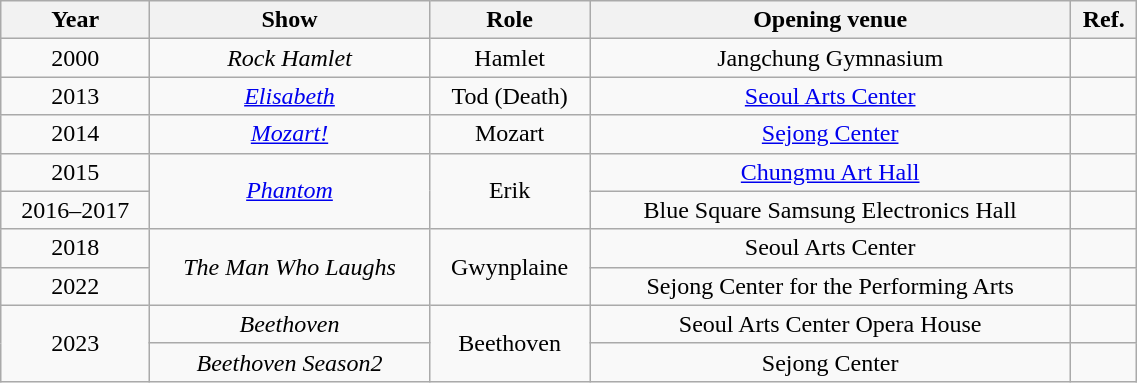<table class="wikitable" style="text-align:center; width:60%;">
<tr>
<th>Year</th>
<th>Show</th>
<th>Role</th>
<th>Opening venue</th>
<th>Ref.</th>
</tr>
<tr>
<td>2000</td>
<td><em>Rock Hamlet</em></td>
<td>Hamlet</td>
<td>Jangchung Gymnasium</td>
<td></td>
</tr>
<tr>
<td>2013</td>
<td><em><a href='#'>Elisabeth</a></em></td>
<td>Tod (Death)</td>
<td><a href='#'>Seoul Arts Center</a></td>
<td></td>
</tr>
<tr>
<td>2014</td>
<td><em><a href='#'>Mozart!</a></em></td>
<td>Mozart</td>
<td><a href='#'>Sejong Center</a></td>
<td></td>
</tr>
<tr>
<td>2015</td>
<td rowspan="2"><em><a href='#'>Phantom</a></em></td>
<td rowspan="2">Erik</td>
<td><a href='#'>Chungmu Art Hall</a></td>
<td></td>
</tr>
<tr>
<td>2016–2017</td>
<td>Blue Square Samsung Electronics Hall</td>
<td></td>
</tr>
<tr>
<td>2018</td>
<td rowspan=2><em>The Man Who Laughs</em></td>
<td rowspan=2>Gwynplaine</td>
<td>Seoul Arts Center</td>
<td></td>
</tr>
<tr>
<td>2022</td>
<td>Sejong Center for the Performing Arts</td>
<td></td>
</tr>
<tr>
<td rowspan="2">2023</td>
<td><em>Beethoven</em></td>
<td rowspan="2">Beethoven</td>
<td>Seoul Arts Center Opera House</td>
<td></td>
</tr>
<tr>
<td><em>Beethoven Season2</em></td>
<td>Sejong Center</td>
<td></td>
</tr>
</table>
